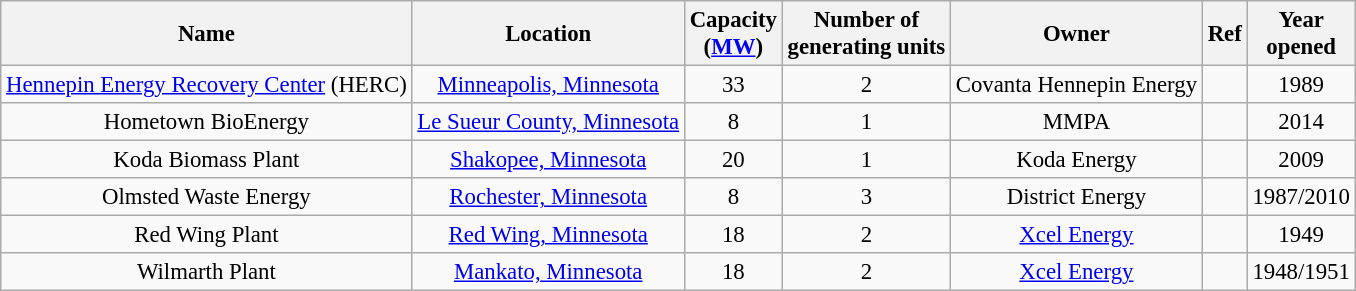<table class="wikitable sortable" style="font-size:95%; text-align:center;">
<tr>
<th>Name</th>
<th>Location</th>
<th>Capacity<br>(<a href='#'>MW</a>)</th>
<th>Number of <br>generating units</th>
<th>Owner</th>
<th>Ref</th>
<th>Year<br>opened</th>
</tr>
<tr>
<td><a href='#'>Hennepin Energy Recovery Center</a> (HERC)</td>
<td><a href='#'>Minneapolis, Minnesota</a></td>
<td>33</td>
<td>2</td>
<td>Covanta Hennepin Energy</td>
<td></td>
<td>1989</td>
</tr>
<tr>
<td>Hometown BioEnergy</td>
<td><a href='#'>Le Sueur County, Minnesota</a></td>
<td>8</td>
<td>1</td>
<td>MMPA</td>
<td></td>
<td>2014</td>
</tr>
<tr>
<td>Koda Biomass Plant</td>
<td><a href='#'>Shakopee, Minnesota</a></td>
<td>20</td>
<td>1</td>
<td>Koda Energy</td>
<td></td>
<td>2009</td>
</tr>
<tr>
<td>Olmsted Waste Energy</td>
<td><a href='#'>Rochester, Minnesota</a></td>
<td>8</td>
<td>3</td>
<td>District Energy</td>
<td></td>
<td>1987/2010</td>
</tr>
<tr>
<td>Red Wing Plant</td>
<td><a href='#'>Red Wing, Minnesota</a></td>
<td>18</td>
<td>2</td>
<td><a href='#'>Xcel Energy</a></td>
<td></td>
<td>1949</td>
</tr>
<tr>
<td>Wilmarth Plant</td>
<td><a href='#'>Mankato, Minnesota</a></td>
<td>18</td>
<td>2</td>
<td><a href='#'>Xcel Energy</a></td>
<td></td>
<td>1948/1951</td>
</tr>
</table>
